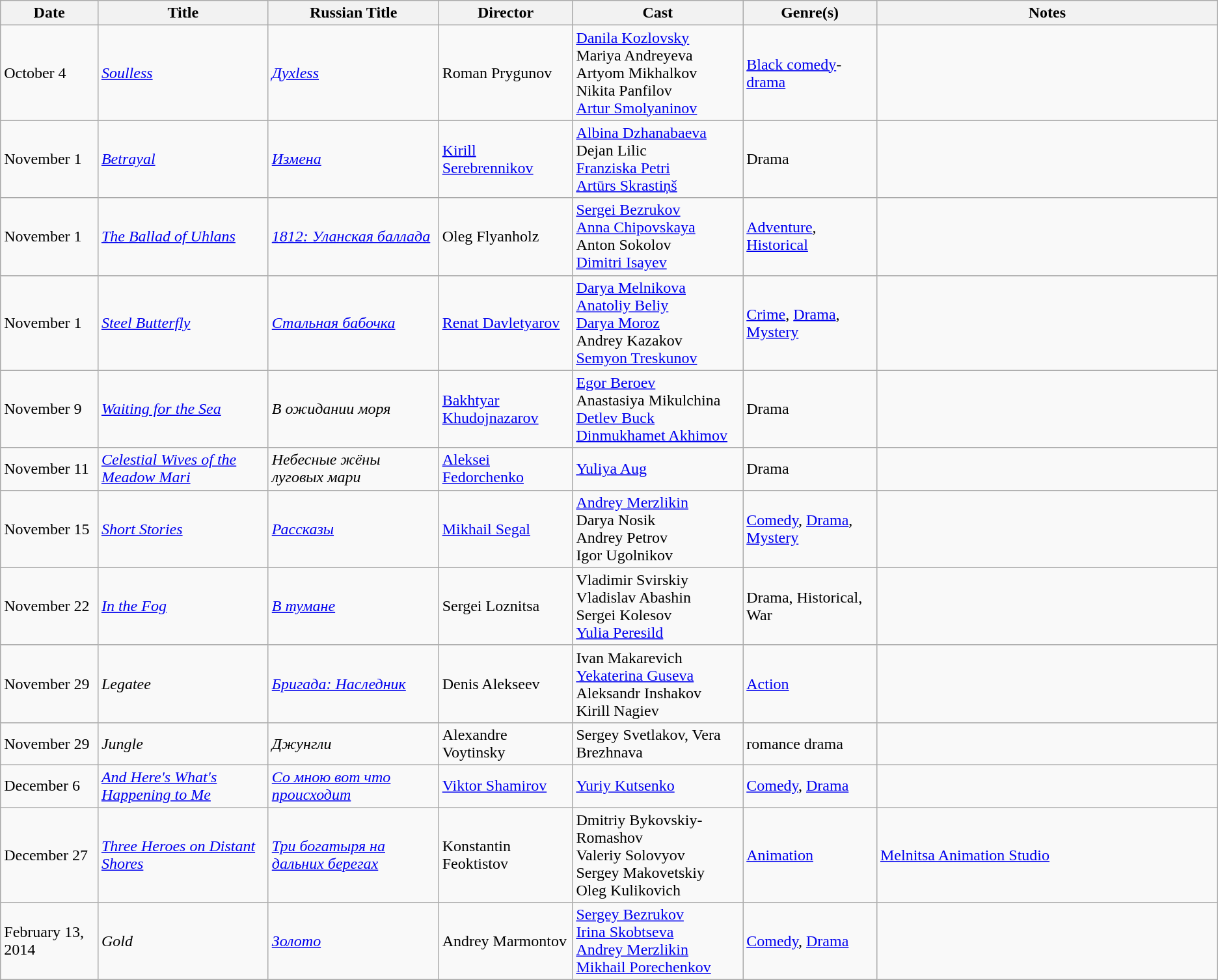<table class="wikitable sortable">
<tr>
<th style="width:8%;">Date</th>
<th style="width:14%;">Title</th>
<th style="width:14%;">Russian Title</th>
<th style="width:11%;">Director</th>
<th style="width:14%;">Cast</th>
<th style="width:11%;">Genre(s)</th>
<th>Notes</th>
</tr>
<tr>
<td>October 4</td>
<td><em><a href='#'>Soulless</a></em></td>
<td><em><a href='#'>Духless</a></em></td>
<td>Roman Prygunov</td>
<td><a href='#'>Danila Kozlovsky</a><br> Mariya Andreyeva<br> Artyom Mikhalkov<br> Nikita Panfilov<br> <a href='#'>Artur Smolyaninov</a></td>
<td><a href='#'>Black comedy</a>-<a href='#'>drama</a></td>
<td></td>
</tr>
<tr>
<td>November 1</td>
<td><em><a href='#'>Betrayal</a></em></td>
<td><em><a href='#'>Измена</a></em></td>
<td><a href='#'>Kirill Serebrennikov</a></td>
<td><a href='#'>Albina Dzhanabaeva</a><br> Dejan Lilic<br> <a href='#'>Franziska Petri</a><br> <a href='#'>Artūrs Skrastiņš</a></td>
<td>Drama</td>
<td></td>
</tr>
<tr>
<td>November 1</td>
<td><em><a href='#'>The Ballad of Uhlans</a></em></td>
<td><em><a href='#'>1812: Уланская баллада</a></em></td>
<td>Oleg Flyanholz</td>
<td><a href='#'>Sergei Bezrukov</a><br> <a href='#'>Anna Chipovskaya</a><br> Anton Sokolov<br> <a href='#'>Dimitri Isayev</a></td>
<td><a href='#'>Adventure</a>, <a href='#'>Historical</a></td>
<td></td>
</tr>
<tr>
<td>November 1</td>
<td><em><a href='#'>Steel Butterfly</a></em></td>
<td><em><a href='#'>Стальная бабочка</a></em></td>
<td><a href='#'>Renat Davletyarov</a></td>
<td><a href='#'>Darya Melnikova</a><br> <a href='#'>Anatoliy Beliy</a><br> <a href='#'>Darya Moroz</a><br> Andrey Kazakov<br> <a href='#'>Semyon Treskunov</a></td>
<td><a href='#'>Crime</a>, <a href='#'>Drama</a>, <a href='#'>Mystery</a></td>
<td></td>
</tr>
<tr>
<td>November 9</td>
<td><em><a href='#'>Waiting for the Sea</a></em></td>
<td><em>В ожидании моря</em></td>
<td><a href='#'>Bakhtyar Khudojnazarov</a></td>
<td><a href='#'>Egor Beroev</a><br> Anastasiya Mikulchina<br> <a href='#'>Detlev Buck</a><br> <a href='#'>Dinmukhamet Akhimov</a></td>
<td>Drama</td>
<td></td>
</tr>
<tr>
<td>November 11</td>
<td><em><a href='#'>Celestial Wives of the Meadow Mari</a></em></td>
<td><em>Небесные жёны луговых мари</em></td>
<td><a href='#'>Aleksei Fedorchenko</a></td>
<td><a href='#'>Yuliya Aug</a></td>
<td>Drama</td>
<td></td>
</tr>
<tr>
<td>November 15</td>
<td><em><a href='#'>Short Stories</a></em></td>
<td><em><a href='#'>Рассказы</a></em></td>
<td><a href='#'>Mikhail Segal</a></td>
<td><a href='#'>Andrey Merzlikin</a><br> Darya Nosik<br> Andrey Petrov<br> Igor Ugolnikov</td>
<td><a href='#'>Comedy</a>, <a href='#'>Drama</a>, <a href='#'>Mystery</a></td>
<td></td>
</tr>
<tr>
<td>November 22</td>
<td><em><a href='#'>In the Fog</a></em></td>
<td><em><a href='#'>В тумане</a></em></td>
<td>Sergei Loznitsa</td>
<td>Vladimir Svirskiy<br> Vladislav Abashin<br> Sergei Kolesov<br> <a href='#'>Yulia Peresild</a></td>
<td>Drama, Historical, War</td>
<td></td>
</tr>
<tr>
<td>November 29</td>
<td><em>Legatee</em></td>
<td><em><a href='#'>Бригада: Наследник</a></em></td>
<td>Denis Alekseev</td>
<td>Ivan Makarevich<br><a href='#'>Yekaterina Guseva</a><br> Aleksandr Inshakov<br> Kirill Nagiev</td>
<td><a href='#'>Action</a></td>
<td></td>
</tr>
<tr>
<td>November 29</td>
<td><em>Jungle</em></td>
<td><em>Джунгли</em></td>
<td>Alexandre Voytinsky</td>
<td>Sergey Svetlakov, Vera Brezhnava</td>
<td>romance drama</td>
<td></td>
</tr>
<tr>
<td>December 6</td>
<td><em><a href='#'>And Here's What's Happening to Me</a></em></td>
<td><em><a href='#'>Со мною вот что происходит</a></em></td>
<td><a href='#'>Viktor Shamirov</a></td>
<td><a href='#'>Yuriy Kutsenko</a></td>
<td><a href='#'>Comedy</a>, <a href='#'>Drama</a></td>
<td></td>
</tr>
<tr>
<td>December 27</td>
<td><em><a href='#'>Three Heroes on Distant Shores</a></em></td>
<td><em><a href='#'>Три богатыря на дальних берегах</a></em></td>
<td>Konstantin Feoktistov</td>
<td>Dmitriy Bykovskiy-Romashov<br> Valeriy Solovyov<br> Sergey Makovetskiy<br> Oleg Kulikovich</td>
<td><a href='#'>Animation</a></td>
<td><a href='#'>Melnitsa Animation Studio</a></td>
</tr>
<tr>
<td>February 13, 2014</td>
<td><em>Gold</em></td>
<td><em><a href='#'>Золото</a></em></td>
<td>Andrey Marmontov</td>
<td><a href='#'>Sergey Bezrukov</a><br> <a href='#'>Irina Skobtseva</a><br> <a href='#'>Andrey Merzlikin</a><br> <a href='#'>Mikhail Porechenkov</a></td>
<td><a href='#'>Comedy</a>, <a href='#'>Drama</a></td>
<td></td>
</tr>
</table>
